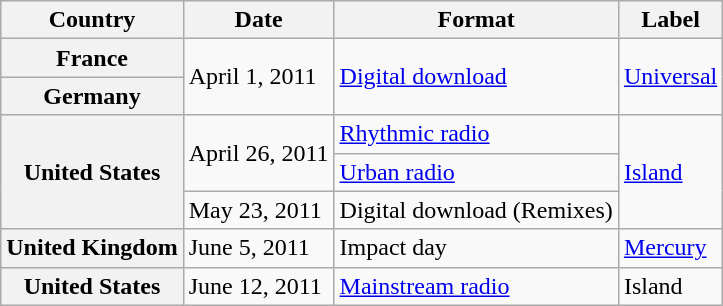<table class="wikitable plainrowheaders">
<tr>
<th scope="col">Country</th>
<th scope="col">Date</th>
<th scope="col">Format</th>
<th scope="col">Label</th>
</tr>
<tr>
<th scope="row">France</th>
<td rowspan="2">April 1, 2011</td>
<td rowspan="2"><a href='#'>Digital download</a></td>
<td rowspan="2"><a href='#'>Universal</a></td>
</tr>
<tr>
<th scope="row">Germany</th>
</tr>
<tr>
<th scope="row" rowspan="3">United States</th>
<td rowspan="2">April 26, 2011</td>
<td><a href='#'>Rhythmic radio</a></td>
<td rowspan="3"><a href='#'>Island</a></td>
</tr>
<tr>
<td><a href='#'>Urban radio</a></td>
</tr>
<tr>
<td>May 23, 2011</td>
<td>Digital download (Remixes)</td>
</tr>
<tr>
<th scope="row">United Kingdom</th>
<td>June 5, 2011</td>
<td>Impact day</td>
<td><a href='#'>Mercury</a></td>
</tr>
<tr>
<th scope="row">United States</th>
<td>June 12, 2011</td>
<td><a href='#'>Mainstream radio</a></td>
<td>Island</td>
</tr>
</table>
